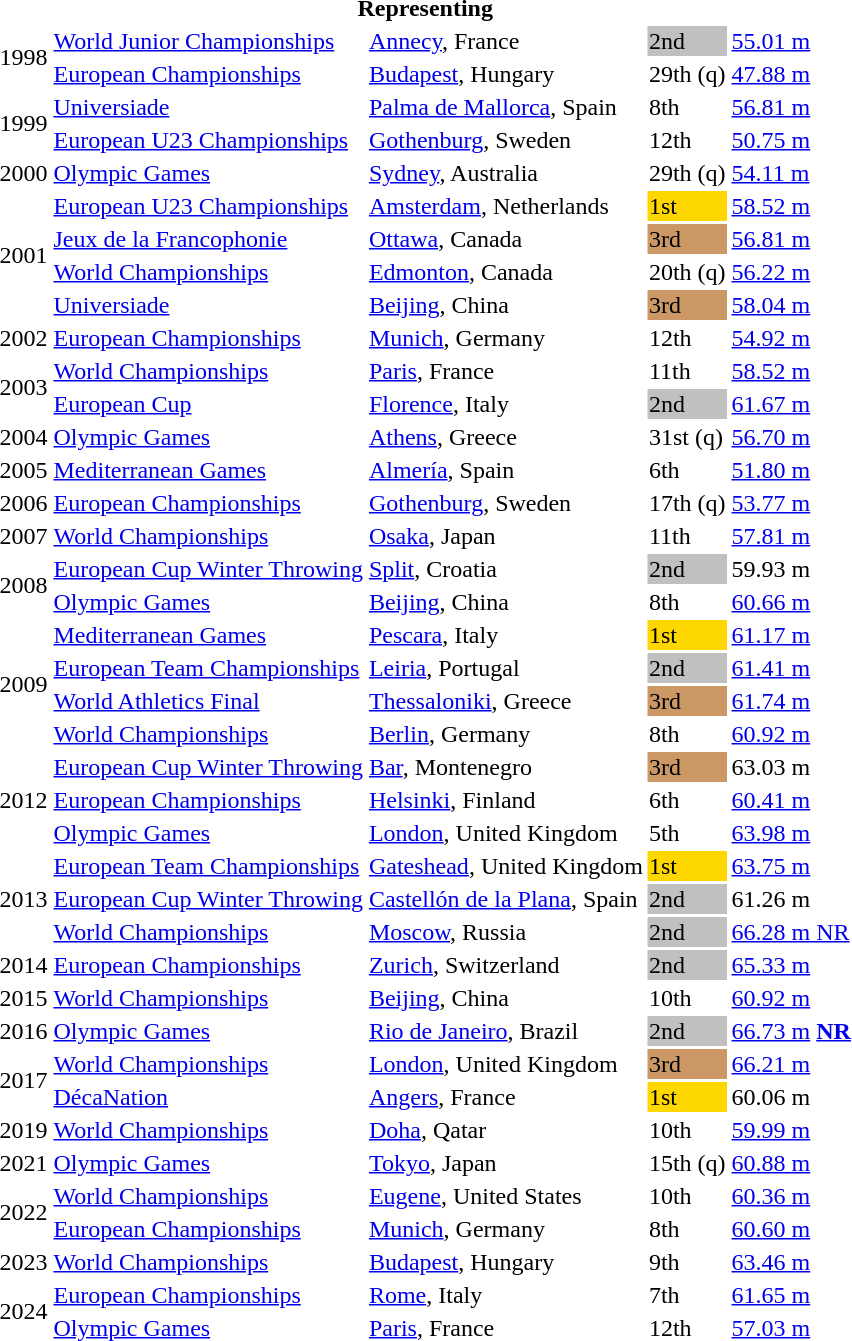<table>
<tr>
<th colspan="5">Representing </th>
</tr>
<tr>
<td rowspan=2>1998</td>
<td><a href='#'>World Junior Championships</a></td>
<td><a href='#'>Annecy</a>, France</td>
<td bgcolor="silver">2nd</td>
<td><a href='#'>55.01 m</a></td>
</tr>
<tr>
<td><a href='#'>European Championships</a></td>
<td><a href='#'>Budapest</a>, Hungary</td>
<td>29th (q)</td>
<td><a href='#'>47.88 m</a></td>
</tr>
<tr>
<td rowspan=2>1999</td>
<td><a href='#'>Universiade</a></td>
<td><a href='#'>Palma de Mallorca</a>, Spain</td>
<td>8th</td>
<td><a href='#'>56.81 m</a></td>
</tr>
<tr>
<td><a href='#'>European U23 Championships</a></td>
<td><a href='#'>Gothenburg</a>, Sweden</td>
<td>12th</td>
<td><a href='#'>50.75 m</a></td>
</tr>
<tr>
<td>2000</td>
<td><a href='#'>Olympic Games</a></td>
<td><a href='#'>Sydney</a>, Australia</td>
<td>29th (q)</td>
<td><a href='#'>54.11 m</a></td>
</tr>
<tr>
<td rowspan=4>2001</td>
<td><a href='#'>European U23 Championships</a></td>
<td><a href='#'>Amsterdam</a>, Netherlands</td>
<td bgcolor=gold>1st</td>
<td><a href='#'>58.52 m</a></td>
</tr>
<tr>
<td><a href='#'>Jeux de la Francophonie</a></td>
<td><a href='#'>Ottawa</a>, Canada</td>
<td bgcolor=cc9966>3rd</td>
<td><a href='#'>56.81 m</a></td>
</tr>
<tr>
<td><a href='#'>World Championships</a></td>
<td><a href='#'>Edmonton</a>, Canada</td>
<td>20th (q)</td>
<td><a href='#'>56.22 m</a></td>
</tr>
<tr>
<td><a href='#'>Universiade</a></td>
<td><a href='#'>Beijing</a>, China</td>
<td bgcolor="cc9966">3rd</td>
<td><a href='#'>58.04 m</a></td>
</tr>
<tr>
<td>2002</td>
<td><a href='#'>European Championships</a></td>
<td><a href='#'>Munich</a>, Germany</td>
<td>12th</td>
<td><a href='#'>54.92 m</a></td>
</tr>
<tr>
<td rowspan=2>2003</td>
<td><a href='#'>World Championships</a></td>
<td><a href='#'>Paris</a>, France</td>
<td>11th</td>
<td><a href='#'>58.52 m</a></td>
</tr>
<tr>
<td><a href='#'>European Cup</a></td>
<td><a href='#'>Florence</a>, Italy</td>
<td bgcolor="silver">2nd</td>
<td><a href='#'>61.67 m</a></td>
</tr>
<tr>
<td>2004</td>
<td><a href='#'>Olympic Games</a></td>
<td><a href='#'>Athens</a>, Greece</td>
<td>31st (q)</td>
<td><a href='#'>56.70 m</a></td>
</tr>
<tr>
<td>2005</td>
<td><a href='#'>Mediterranean Games</a></td>
<td><a href='#'>Almería</a>, Spain</td>
<td>6th</td>
<td><a href='#'>51.80 m</a></td>
</tr>
<tr>
<td>2006</td>
<td><a href='#'>European Championships</a></td>
<td><a href='#'>Gothenburg</a>, Sweden</td>
<td>17th (q)</td>
<td><a href='#'>53.77 m</a></td>
</tr>
<tr>
<td>2007</td>
<td><a href='#'>World Championships</a></td>
<td><a href='#'>Osaka</a>, Japan</td>
<td>11th</td>
<td><a href='#'>57.81 m</a></td>
</tr>
<tr>
<td rowspan=2>2008</td>
<td><a href='#'>European Cup Winter Throwing</a></td>
<td><a href='#'>Split</a>, Croatia</td>
<td bgcolor="silver">2nd</td>
<td>59.93 m</td>
</tr>
<tr>
<td><a href='#'>Olympic Games</a></td>
<td><a href='#'>Beijing</a>, China</td>
<td>8th</td>
<td><a href='#'>60.66 m</a></td>
</tr>
<tr>
<td rowspan=4>2009</td>
<td><a href='#'>Mediterranean Games</a></td>
<td><a href='#'>Pescara</a>, Italy</td>
<td bgcolor="gold">1st</td>
<td><a href='#'>61.17 m</a></td>
</tr>
<tr>
<td><a href='#'>European Team Championships</a></td>
<td><a href='#'>Leiria</a>, Portugal</td>
<td bgcolor="silver">2nd</td>
<td><a href='#'>61.41 m</a></td>
</tr>
<tr>
<td><a href='#'>World Athletics Final</a></td>
<td><a href='#'>Thessaloniki</a>, Greece</td>
<td bgcolor="cc9966">3rd</td>
<td><a href='#'>61.74 m</a></td>
</tr>
<tr>
<td><a href='#'>World Championships</a></td>
<td><a href='#'>Berlin</a>, Germany</td>
<td>8th</td>
<td><a href='#'>60.92 m</a></td>
</tr>
<tr>
<td rowspan=3>2012</td>
<td><a href='#'>European Cup Winter Throwing</a></td>
<td><a href='#'>Bar</a>, Montenegro</td>
<td bgcolor="cc9966">3rd</td>
<td>63.03 m</td>
</tr>
<tr>
<td><a href='#'>European Championships</a></td>
<td><a href='#'>Helsinki</a>, Finland</td>
<td>6th</td>
<td><a href='#'>60.41 m</a></td>
</tr>
<tr>
<td><a href='#'>Olympic Games</a></td>
<td><a href='#'>London</a>, United Kingdom</td>
<td>5th</td>
<td><a href='#'>63.98 m</a></td>
</tr>
<tr>
<td rowspan=3>2013</td>
<td><a href='#'>European Team Championships</a></td>
<td><a href='#'>Gateshead</a>, United Kingdom</td>
<td bgcolor="gold">1st</td>
<td><a href='#'>63.75 m</a></td>
</tr>
<tr>
<td><a href='#'>European Cup Winter Throwing</a></td>
<td><a href='#'>Castellón de la Plana</a>, Spain</td>
<td bgcolor="silver">2nd</td>
<td>61.26 m</td>
</tr>
<tr>
<td><a href='#'>World Championships</a></td>
<td><a href='#'>Moscow</a>, Russia</td>
<td bgcolor="silver">2nd</td>
<td><a href='#'>66.28 m NR</a></td>
</tr>
<tr>
<td>2014</td>
<td><a href='#'>European Championships</a></td>
<td><a href='#'>Zurich</a>, Switzerland</td>
<td bgcolor="silver">2nd</td>
<td><a href='#'>65.33 m</a></td>
</tr>
<tr>
<td>2015</td>
<td><a href='#'>World Championships</a></td>
<td><a href='#'>Beijing</a>, China</td>
<td>10th</td>
<td><a href='#'>60.92 m</a></td>
</tr>
<tr>
<td>2016</td>
<td><a href='#'>Olympic Games</a></td>
<td><a href='#'>Rio de Janeiro</a>, Brazil</td>
<td bgcolor="silver">2nd</td>
<td><a href='#'>66.73 m</a> <strong><a href='#'>NR</a></strong></td>
</tr>
<tr>
<td rowspan=2>2017</td>
<td><a href='#'>World Championships</a></td>
<td><a href='#'>London</a>, United Kingdom</td>
<td bgcolor="cc9966">3rd</td>
<td><a href='#'>66.21 m</a></td>
</tr>
<tr>
<td><a href='#'>DécaNation</a></td>
<td><a href='#'>Angers</a>, France</td>
<td bgcolor=gold>1st</td>
<td>60.06 m</td>
</tr>
<tr>
<td>2019</td>
<td><a href='#'>World Championships</a></td>
<td><a href='#'>Doha</a>, Qatar</td>
<td>10th</td>
<td><a href='#'>59.99 m</a></td>
</tr>
<tr>
<td>2021</td>
<td><a href='#'>Olympic Games</a></td>
<td><a href='#'>Tokyo</a>, Japan</td>
<td>15th (q)</td>
<td><a href='#'>60.88 m</a></td>
</tr>
<tr>
<td rowspan=2>2022</td>
<td><a href='#'>World Championships</a></td>
<td><a href='#'>Eugene</a>, United States</td>
<td>10th</td>
<td><a href='#'>60.36 m</a></td>
</tr>
<tr>
<td><a href='#'>European Championships</a></td>
<td><a href='#'>Munich</a>, Germany</td>
<td>8th</td>
<td><a href='#'>60.60 m</a></td>
</tr>
<tr>
<td>2023</td>
<td><a href='#'>World Championships</a></td>
<td><a href='#'>Budapest</a>, Hungary</td>
<td>9th</td>
<td><a href='#'>63.46 m</a></td>
</tr>
<tr>
<td rowspan=2>2024</td>
<td><a href='#'>European Championships</a></td>
<td><a href='#'>Rome</a>, Italy</td>
<td>7th</td>
<td><a href='#'>61.65 m</a></td>
</tr>
<tr>
<td><a href='#'>Olympic Games</a></td>
<td><a href='#'>Paris</a>, France</td>
<td>12th</td>
<td><a href='#'>57.03 m</a></td>
</tr>
</table>
